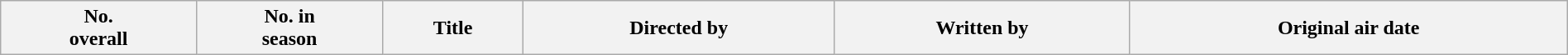<table class="wikitable plainrowheaders" style="width:100%; background:#fff;">
<tr>
<th style="background:#;">No.<br>overall</th>
<th style="background:#;">No. in<br>season</th>
<th style="background:#;">Title</th>
<th style="background:#;">Directed by</th>
<th style="background:#;">Written by</th>
<th style="background:#;">Original air date<br>











</th>
</tr>
</table>
